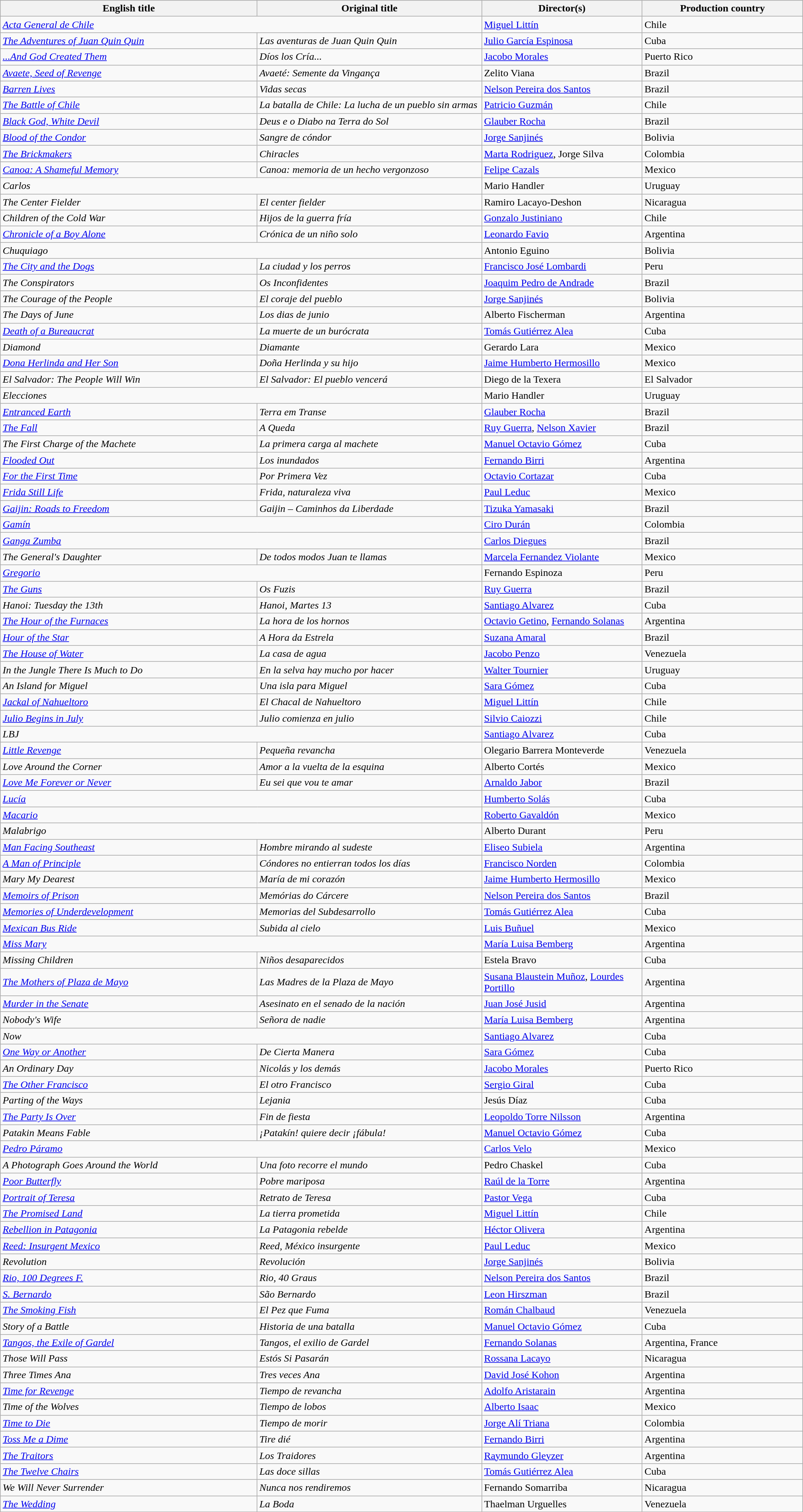<table class="wikitable sortable" style="width:100%; margin-bottom:4px">
<tr>
<th scope="col" width="32%">English title</th>
<th scope="col" width="28%">Original title</th>
<th scope="col" width="20%">Director(s)</th>
<th scope="col" width="20%">Production country</th>
</tr>
<tr>
<td colspan=2><em><a href='#'>Acta General de Chile</a></em></td>
<td><a href='#'>Miguel Littín</a></td>
<td>Chile</td>
</tr>
<tr>
<td><em><a href='#'>The Adventures of Juan Quin Quin</a></em></td>
<td><em>Las aventuras de Juan Quin Quin</em></td>
<td><a href='#'>Julio García Espinosa</a></td>
<td>Cuba</td>
</tr>
<tr>
<td><em><a href='#'>...And God Created Them</a></em></td>
<td><em>Díos los Cría...</em></td>
<td><a href='#'>Jacobo Morales</a></td>
<td>Puerto Rico</td>
</tr>
<tr>
<td><em><a href='#'>Avaete, Seed of Revenge</a></em></td>
<td><em>Avaeté: Semente da Vingança</em></td>
<td>Zelito Viana</td>
<td>Brazil</td>
</tr>
<tr>
<td><em><a href='#'>Barren Lives</a></em></td>
<td><em>Vidas secas</em></td>
<td><a href='#'>Nelson Pereira dos Santos</a></td>
<td>Brazil</td>
</tr>
<tr>
<td><em><a href='#'>The Battle of Chile</a></em></td>
<td><em>La batalla de Chile: La lucha de un pueblo sin armas</em></td>
<td><a href='#'>Patricio Guzmán</a></td>
<td>Chile</td>
</tr>
<tr>
<td><em><a href='#'>Black God, White Devil</a></em></td>
<td><em>Deus e o Diabo na Terra do Sol</em></td>
<td><a href='#'>Glauber Rocha</a></td>
<td>Brazil</td>
</tr>
<tr>
<td><em><a href='#'>Blood of the Condor</a></em></td>
<td><em>Sangre de cóndor</em></td>
<td><a href='#'>Jorge Sanjinés</a></td>
<td>Bolivia</td>
</tr>
<tr>
<td><em><a href='#'>The Brickmakers</a></em></td>
<td><em>Chiracles</em></td>
<td><a href='#'>Marta Rodriguez</a>, Jorge Silva</td>
<td>Colombia</td>
</tr>
<tr>
<td><em><a href='#'>Canoa: A Shameful Memory</a></em></td>
<td><em>Canoa: memoria de un hecho vergonzoso</em></td>
<td><a href='#'>Felipe Cazals</a></td>
<td>Mexico</td>
</tr>
<tr>
<td colspan=2><em>Carlos</em></td>
<td>Mario Handler</td>
<td>Uruguay</td>
</tr>
<tr>
<td><em>The Center Fielder</em></td>
<td><em>El center fielder</em></td>
<td>Ramiro Lacayo-Deshon</td>
<td>Nicaragua</td>
</tr>
<tr>
<td><em>Children of the Cold War</em></td>
<td><em>Hijos de la guerra fría</em></td>
<td><a href='#'>Gonzalo Justiniano</a></td>
<td>Chile</td>
</tr>
<tr>
<td><em><a href='#'>Chronicle of a Boy Alone</a></em></td>
<td><em>Crónica de un niño solo</em></td>
<td><a href='#'>Leonardo Favio</a></td>
<td>Argentina</td>
</tr>
<tr>
<td colspan=2><em>Chuquiago</em></td>
<td>Antonio Eguino</td>
<td>Bolivia</td>
</tr>
<tr>
<td><em><a href='#'>The City and the Dogs</a></em></td>
<td><em>La ciudad y los perros</em></td>
<td><a href='#'>Francisco José Lombardi</a></td>
<td>Peru</td>
</tr>
<tr>
<td><em>The Conspirators</em></td>
<td><em>Os Inconfidentes</em></td>
<td><a href='#'>Joaquim Pedro de Andrade</a></td>
<td>Brazil</td>
</tr>
<tr>
<td><em>The Courage of the People</em></td>
<td><em>El coraje del pueblo</em></td>
<td><a href='#'>Jorge Sanjinés</a></td>
<td>Bolivia</td>
</tr>
<tr>
<td><em>The Days of June</em></td>
<td><em>Los dias de junio</em></td>
<td>Alberto Fischerman</td>
<td>Argentina</td>
</tr>
<tr>
<td><em><a href='#'>Death of a Bureaucrat</a></em></td>
<td><em>La muerte de un burócrata</em></td>
<td><a href='#'>Tomás Gutiérrez Alea</a></td>
<td>Cuba</td>
</tr>
<tr>
<td><em>Diamond</em></td>
<td><em>Diamante</em></td>
<td>Gerardo Lara</td>
<td>Mexico</td>
</tr>
<tr>
<td><em><a href='#'>Dona Herlinda and Her Son</a></em></td>
<td><em>Doña Herlinda y su hijo</em></td>
<td><a href='#'>Jaime Humberto Hermosillo</a></td>
<td>Mexico</td>
</tr>
<tr>
<td><em>El Salvador: The People Will Win</em></td>
<td><em>El Salvador: El pueblo vencerá</em></td>
<td>Diego de la Texera</td>
<td>El Salvador</td>
</tr>
<tr>
<td colspan=2><em>Elecciones</em></td>
<td>Mario Handler</td>
<td>Uruguay</td>
</tr>
<tr>
<td><em><a href='#'>Entranced Earth</a></em></td>
<td><em>Terra em Transe</em></td>
<td><a href='#'>Glauber Rocha</a></td>
<td>Brazil</td>
</tr>
<tr>
<td><em><a href='#'>The Fall</a></em></td>
<td><em>A Queda</em></td>
<td><a href='#'>Ruy Guerra</a>, <a href='#'>Nelson Xavier</a></td>
<td>Brazil</td>
</tr>
<tr>
<td><em>The First Charge of the Machete</em></td>
<td><em>La primera carga al machete</em></td>
<td><a href='#'>Manuel Octavio Gómez</a></td>
<td>Cuba</td>
</tr>
<tr>
<td><em><a href='#'>Flooded Out</a></em></td>
<td><em>Los inundados</em></td>
<td><a href='#'>Fernando Birri</a></td>
<td>Argentina</td>
</tr>
<tr>
<td><em><a href='#'>For the First Time</a></em></td>
<td><em>Por Primera Vez</em></td>
<td><a href='#'>Octavio Cortazar</a></td>
<td>Cuba</td>
</tr>
<tr>
<td><em><a href='#'>Frida Still Life</a></em></td>
<td><em>Frida, naturaleza viva</em></td>
<td><a href='#'>Paul Leduc</a></td>
<td>Mexico</td>
</tr>
<tr>
<td><em><a href='#'>Gaijin: Roads to Freedom</a></em></td>
<td><em>Gaijin – Caminhos da Liberdade</em></td>
<td><a href='#'>Tizuka Yamasaki</a></td>
<td>Brazil</td>
</tr>
<tr>
<td colspan=2><em><a href='#'>Gamín</a></em></td>
<td><a href='#'>Ciro Durán</a></td>
<td>Colombia</td>
</tr>
<tr>
<td colspan=2><em><a href='#'>Ganga Zumba</a></em></td>
<td><a href='#'>Carlos Diegues</a></td>
<td>Brazil</td>
</tr>
<tr>
<td><em>The General's Daughter</em></td>
<td><em>De todos modos Juan te llamas</em></td>
<td><a href='#'>Marcela Fernandez Violante</a></td>
<td>Mexico</td>
</tr>
<tr>
<td colspan=2><em><a href='#'>Gregorio</a></em></td>
<td>Fernando Espinoza</td>
<td>Peru</td>
</tr>
<tr>
<td><em><a href='#'>The Guns</a></em></td>
<td><em>Os Fuzis</em></td>
<td><a href='#'>Ruy Guerra</a></td>
<td>Brazil</td>
</tr>
<tr>
<td><em>Hanoi: Tuesday the 13th</em></td>
<td><em>Hanoi, Martes 13</em></td>
<td><a href='#'>Santiago Alvarez</a></td>
<td>Cuba</td>
</tr>
<tr>
<td><em><a href='#'>The Hour of the Furnaces</a></em></td>
<td><em>La hora de los hornos</em></td>
<td><a href='#'>Octavio Getino</a>, <a href='#'>Fernando Solanas</a></td>
<td>Argentina</td>
</tr>
<tr>
<td><em><a href='#'>Hour of the Star</a></em></td>
<td><em>A Hora da Estrela</em></td>
<td><a href='#'>Suzana Amaral</a></td>
<td>Brazil</td>
</tr>
<tr>
<td><em><a href='#'>The House of Water</a></em></td>
<td><em>La casa de agua</em></td>
<td><a href='#'>Jacobo Penzo</a></td>
<td>Venezuela</td>
</tr>
<tr>
<td><em>In the Jungle There Is Much to Do</em></td>
<td><em>En la selva hay mucho por hacer</em></td>
<td><a href='#'>Walter Tournier</a></td>
<td>Uruguay</td>
</tr>
<tr>
<td><em>An Island for Miguel</em></td>
<td><em>Una isla para Miguel</em></td>
<td><a href='#'>Sara Gómez</a></td>
<td>Cuba</td>
</tr>
<tr>
<td><em><a href='#'>Jackal of Nahueltoro</a></em></td>
<td><em>El Chacal de Nahueltoro</em></td>
<td><a href='#'>Miguel Littín</a></td>
<td>Chile</td>
</tr>
<tr>
<td><em><a href='#'>Julio Begins in July</a></em></td>
<td><em>Julio comienza en julio</em></td>
<td><a href='#'>Silvio Caiozzi</a></td>
<td>Chile</td>
</tr>
<tr>
<td colspan=2><em>LBJ</em></td>
<td><a href='#'>Santiago Alvarez</a></td>
<td>Cuba</td>
</tr>
<tr>
<td><em><a href='#'>Little Revenge</a></em></td>
<td><em>Pequeña revancha</em></td>
<td>Olegario Barrera Monteverde</td>
<td>Venezuela</td>
</tr>
<tr>
<td><em>Love Around the Corner</em></td>
<td><em>Amor a la vuelta de la esquina</em></td>
<td>Alberto Cortés</td>
<td>Mexico</td>
</tr>
<tr>
<td><em><a href='#'>Love Me Forever or Never</a></em></td>
<td><em>Eu sei que vou te amar</em></td>
<td><a href='#'>Arnaldo Jabor</a></td>
<td>Brazil</td>
</tr>
<tr>
<td colspan=2><em><a href='#'>Lucía</a></em></td>
<td><a href='#'>Humberto Solás</a></td>
<td>Cuba</td>
</tr>
<tr>
<td colspan=2><em><a href='#'>Macario</a></em></td>
<td><a href='#'>Roberto Gavaldón</a></td>
<td>Mexico</td>
</tr>
<tr>
<td colspan=2><em>Malabrigo</em></td>
<td>Alberto Durant</td>
<td>Peru</td>
</tr>
<tr>
<td><em><a href='#'>Man Facing Southeast</a></em></td>
<td><em>Hombre mirando al sudeste</em></td>
<td><a href='#'>Eliseo Subiela</a></td>
<td>Argentina</td>
</tr>
<tr>
<td><em><a href='#'>A Man of Principle</a></em></td>
<td><em>Cóndores no entierran todos los días</em></td>
<td><a href='#'>Francisco Norden</a></td>
<td>Colombia</td>
</tr>
<tr>
<td><em>Mary My Dearest</em></td>
<td><em>María de mi corazón</em></td>
<td><a href='#'>Jaime Humberto Hermosillo</a></td>
<td>Mexico</td>
</tr>
<tr>
<td><em><a href='#'>Memoirs of Prison</a></em></td>
<td><em>Memórias do Cárcere</em></td>
<td><a href='#'>Nelson Pereira dos Santos</a></td>
<td>Brazil</td>
</tr>
<tr>
<td><em><a href='#'>Memories of Underdevelopment</a></em></td>
<td><em>Memorias del Subdesarrollo</em></td>
<td><a href='#'>Tomás Gutiérrez Alea</a></td>
<td>Cuba</td>
</tr>
<tr>
<td><em><a href='#'>Mexican Bus Ride</a></em></td>
<td><em>Subida al cielo</em></td>
<td><a href='#'>Luis Buñuel</a></td>
<td>Mexico</td>
</tr>
<tr>
<td colspan=2><em><a href='#'>Miss Mary</a></em></td>
<td><a href='#'>María Luisa Bemberg</a></td>
<td>Argentina</td>
</tr>
<tr>
<td><em>Missing Children</em></td>
<td><em>Niños desaparecidos</em></td>
<td>Estela Bravo</td>
<td>Cuba</td>
</tr>
<tr>
<td><em><a href='#'>The Mothers of Plaza de Mayo</a></em></td>
<td><em>Las Madres de la Plaza de Mayo</em></td>
<td><a href='#'>Susana Blaustein Muñoz</a>, <a href='#'>Lourdes Portillo</a></td>
<td>Argentina</td>
</tr>
<tr>
<td><em><a href='#'>Murder in the Senate</a></em></td>
<td><em>Asesinato en el senado de la nación</em></td>
<td><a href='#'>Juan José Jusid</a></td>
<td>Argentina</td>
</tr>
<tr>
<td><em>Nobody's Wife</em></td>
<td><em>Señora de nadie</em></td>
<td><a href='#'>María Luisa Bemberg</a></td>
<td>Argentina</td>
</tr>
<tr>
<td colspan=2><em>Now</em></td>
<td><a href='#'>Santiago Alvarez</a></td>
<td>Cuba</td>
</tr>
<tr>
<td><em><a href='#'>One Way or Another</a></em></td>
<td><em>De Cierta Manera</em></td>
<td><a href='#'>Sara Gómez</a></td>
<td>Cuba</td>
</tr>
<tr>
<td><em>An Ordinary Day</em></td>
<td><em>Nicolás y los demás</em></td>
<td><a href='#'>Jacobo Morales</a></td>
<td>Puerto Rico</td>
</tr>
<tr>
<td><em><a href='#'>The Other Francisco</a></em></td>
<td><em>El otro Francisco</em></td>
<td><a href='#'>Sergio Giral</a></td>
<td>Cuba</td>
</tr>
<tr>
<td><em>Parting of the Ways</em></td>
<td><em>Lejania</em></td>
<td>Jesús Díaz</td>
<td>Cuba</td>
</tr>
<tr>
<td><em><a href='#'>The Party Is Over</a></em></td>
<td><em>Fin de fiesta</em></td>
<td><a href='#'>Leopoldo Torre Nilsson</a></td>
<td>Argentina</td>
</tr>
<tr>
<td><em>Patakin Means Fable</em></td>
<td><em>¡Patakín! quiere decir ¡fábula!</em></td>
<td><a href='#'>Manuel Octavio Gómez</a></td>
<td>Cuba</td>
</tr>
<tr>
<td colspan=2><em><a href='#'>Pedro Páramo</a></em></td>
<td><a href='#'>Carlos Velo</a></td>
<td>Mexico</td>
</tr>
<tr>
<td><em>A Photograph Goes Around the World</em></td>
<td><em>Una foto recorre el mundo</em></td>
<td>Pedro Chaskel</td>
<td>Cuba</td>
</tr>
<tr>
<td><em><a href='#'>Poor Butterfly</a></em></td>
<td><em>Pobre mariposa</em></td>
<td><a href='#'>Raúl de la Torre</a></td>
<td>Argentina</td>
</tr>
<tr>
<td><em><a href='#'>Portrait of Teresa</a></em></td>
<td><em>Retrato de Teresa</em></td>
<td><a href='#'>Pastor Vega</a></td>
<td>Cuba</td>
</tr>
<tr>
<td><em><a href='#'>The Promised Land</a></em></td>
<td><em>La tierra prometida</em></td>
<td><a href='#'>Miguel Littín</a></td>
<td>Chile</td>
</tr>
<tr>
<td><em><a href='#'>Rebellion in Patagonia</a></em></td>
<td><em>La Patagonia rebelde</em></td>
<td><a href='#'>Héctor Olivera</a></td>
<td>Argentina</td>
</tr>
<tr>
<td><em><a href='#'>Reed: Insurgent Mexico</a></em></td>
<td><em>Reed, México insurgente</em></td>
<td><a href='#'>Paul Leduc</a></td>
<td>Mexico</td>
</tr>
<tr>
<td><em>Revolution</em></td>
<td><em>Revolución</em></td>
<td><a href='#'>Jorge Sanjinés</a></td>
<td>Bolivia</td>
</tr>
<tr>
<td><em><a href='#'>Rio, 100 Degrees F.</a></em></td>
<td><em>Rio, 40 Graus</em></td>
<td><a href='#'>Nelson Pereira dos Santos</a></td>
<td>Brazil</td>
</tr>
<tr>
<td><em><a href='#'>S. Bernardo</a></em></td>
<td><em>São Bernardo</em></td>
<td><a href='#'>Leon Hirszman</a></td>
<td>Brazil</td>
</tr>
<tr>
<td><em><a href='#'>The Smoking Fish</a></em></td>
<td><em>El Pez que Fuma</em></td>
<td><a href='#'>Román Chalbaud</a></td>
<td>Venezuela</td>
</tr>
<tr>
<td><em>Story of a Battle</em></td>
<td><em>Historia de una batalla</em></td>
<td><a href='#'>Manuel Octavio Gómez</a></td>
<td>Cuba</td>
</tr>
<tr>
<td><em><a href='#'>Tangos, the Exile of Gardel</a></em></td>
<td><em>Tangos, el exilio de Gardel</em></td>
<td><a href='#'>Fernando Solanas</a></td>
<td>Argentina, France</td>
</tr>
<tr>
<td><em>Those Will Pass</em></td>
<td><em>Estós Si Pasarán</em></td>
<td><a href='#'>Rossana Lacayo</a></td>
<td>Nicaragua</td>
</tr>
<tr>
<td><em>Three Times Ana</em></td>
<td><em>Tres veces Ana</em></td>
<td><a href='#'>David José Kohon</a></td>
<td>Argentina</td>
</tr>
<tr>
<td><em><a href='#'>Time for Revenge</a></em></td>
<td><em>Tiempo de revancha</em></td>
<td><a href='#'>Adolfo Aristarain</a></td>
<td>Argentina</td>
</tr>
<tr>
<td><em>Time of the Wolves</em></td>
<td><em>Tiempo de lobos</em></td>
<td><a href='#'>Alberto Isaac</a></td>
<td>Mexico</td>
</tr>
<tr>
<td><em><a href='#'>Time to Die</a></em></td>
<td><em>Tiempo de morir</em></td>
<td><a href='#'>Jorge Alí Triana</a></td>
<td>Colombia</td>
</tr>
<tr>
<td><em><a href='#'>Toss Me a Dime</a></em></td>
<td><em>Tire dié</em></td>
<td><a href='#'>Fernando Birri</a></td>
<td>Argentina</td>
</tr>
<tr>
<td><em><a href='#'>The Traitors</a></em></td>
<td><em>Los Traidores</em></td>
<td><a href='#'>Raymundo Gleyzer</a></td>
<td>Argentina</td>
</tr>
<tr>
<td><em><a href='#'>The Twelve Chairs</a></em></td>
<td><em>Las doce sillas</em></td>
<td><a href='#'>Tomás Gutiérrez Alea</a></td>
<td>Cuba</td>
</tr>
<tr>
<td><em>We Will Never Surrender</em></td>
<td><em>Nunca nos rendiremos</em></td>
<td>Fernando Somarriba</td>
<td>Nicaragua</td>
</tr>
<tr>
<td><em><a href='#'>The Wedding</a></em></td>
<td><em>La Boda</em></td>
<td>Thaelman Urguelles</td>
<td>Venezuela</td>
</tr>
</table>
